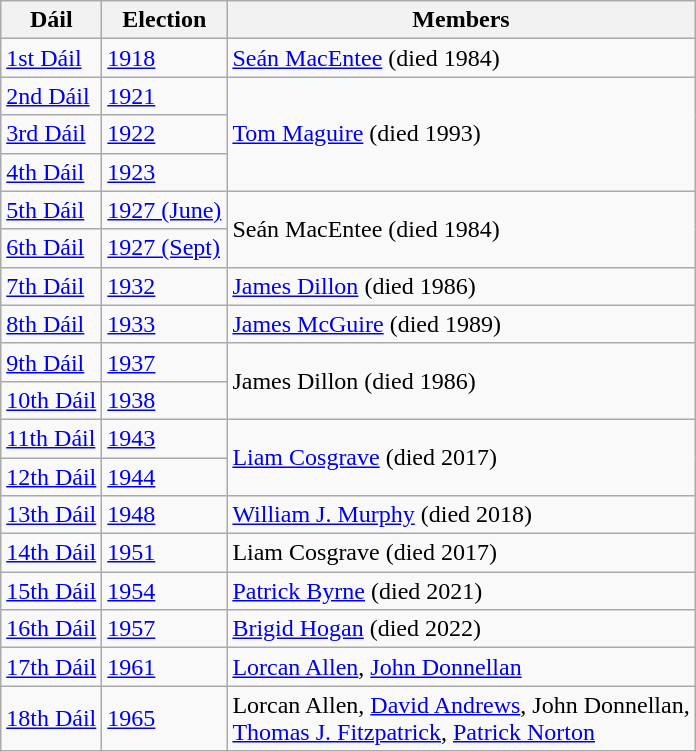<table class="wikitable">
<tr>
<th>Dáil</th>
<th>Election</th>
<th>Members</th>
</tr>
<tr>
<td><a href='#'>1st Dáil</a></td>
<td><a href='#'>1918</a></td>
<td><a href='#'>Seán MacEntee</a> (died 1984)</td>
</tr>
<tr>
<td><a href='#'>2nd Dáil</a></td>
<td><a href='#'>1921</a></td>
<td rowspan=3><a href='#'>Tom Maguire</a> (died 1993)</td>
</tr>
<tr>
<td><a href='#'>3rd Dáil</a></td>
<td><a href='#'>1922</a></td>
</tr>
<tr>
<td><a href='#'>4th Dáil</a></td>
<td><a href='#'>1923</a></td>
</tr>
<tr>
<td><a href='#'>5th Dáil</a></td>
<td><a href='#'>1927 (June)</a></td>
<td rowspan=2>Seán MacEntee (died 1984)</td>
</tr>
<tr>
<td><a href='#'>6th Dáil</a></td>
<td><a href='#'>1927 (Sept)</a></td>
</tr>
<tr>
<td><a href='#'>7th Dáil</a></td>
<td><a href='#'>1932</a></td>
<td><a href='#'>James Dillon</a> (died 1986)</td>
</tr>
<tr>
<td><a href='#'>8th Dáil</a></td>
<td><a href='#'>1933</a></td>
<td><a href='#'>James McGuire</a> (died 1989)</td>
</tr>
<tr>
<td><a href='#'>9th Dáil</a></td>
<td><a href='#'>1937</a></td>
<td rowspan=2>James Dillon (died 1986)</td>
</tr>
<tr>
<td><a href='#'>10th Dáil</a></td>
<td><a href='#'>1938</a></td>
</tr>
<tr>
<td><a href='#'>11th Dáil</a></td>
<td><a href='#'>1943</a></td>
<td rowspan=2><a href='#'>Liam Cosgrave</a> (died 2017)</td>
</tr>
<tr>
<td><a href='#'>12th Dáil</a></td>
<td><a href='#'>1944</a></td>
</tr>
<tr>
<td><a href='#'>13th Dáil</a></td>
<td><a href='#'>1948</a></td>
<td><a href='#'>William J. Murphy</a> (died 2018)</td>
</tr>
<tr>
<td><a href='#'>14th Dáil</a></td>
<td><a href='#'>1951</a></td>
<td>Liam Cosgrave (died 2017)</td>
</tr>
<tr>
<td><a href='#'>15th Dáil</a></td>
<td><a href='#'>1954</a></td>
<td><a href='#'>Patrick Byrne</a> (died 2021)</td>
</tr>
<tr>
<td><a href='#'>16th Dáil</a></td>
<td><a href='#'>1957</a></td>
<td><a href='#'>Brigid Hogan</a> (died 2022)</td>
</tr>
<tr>
<td><a href='#'>17th Dáil</a></td>
<td><a href='#'>1961</a></td>
<td><a href='#'>Lorcan Allen</a>, <a href='#'>John Donnellan</a></td>
</tr>
<tr>
<td><a href='#'>18th Dáil</a></td>
<td><a href='#'>1965</a></td>
<td>Lorcan Allen, <a href='#'>David Andrews</a>, John Donnellan,<br><a href='#'>Thomas J. Fitzpatrick</a>, <a href='#'>Patrick Norton</a></td>
</tr>
</table>
